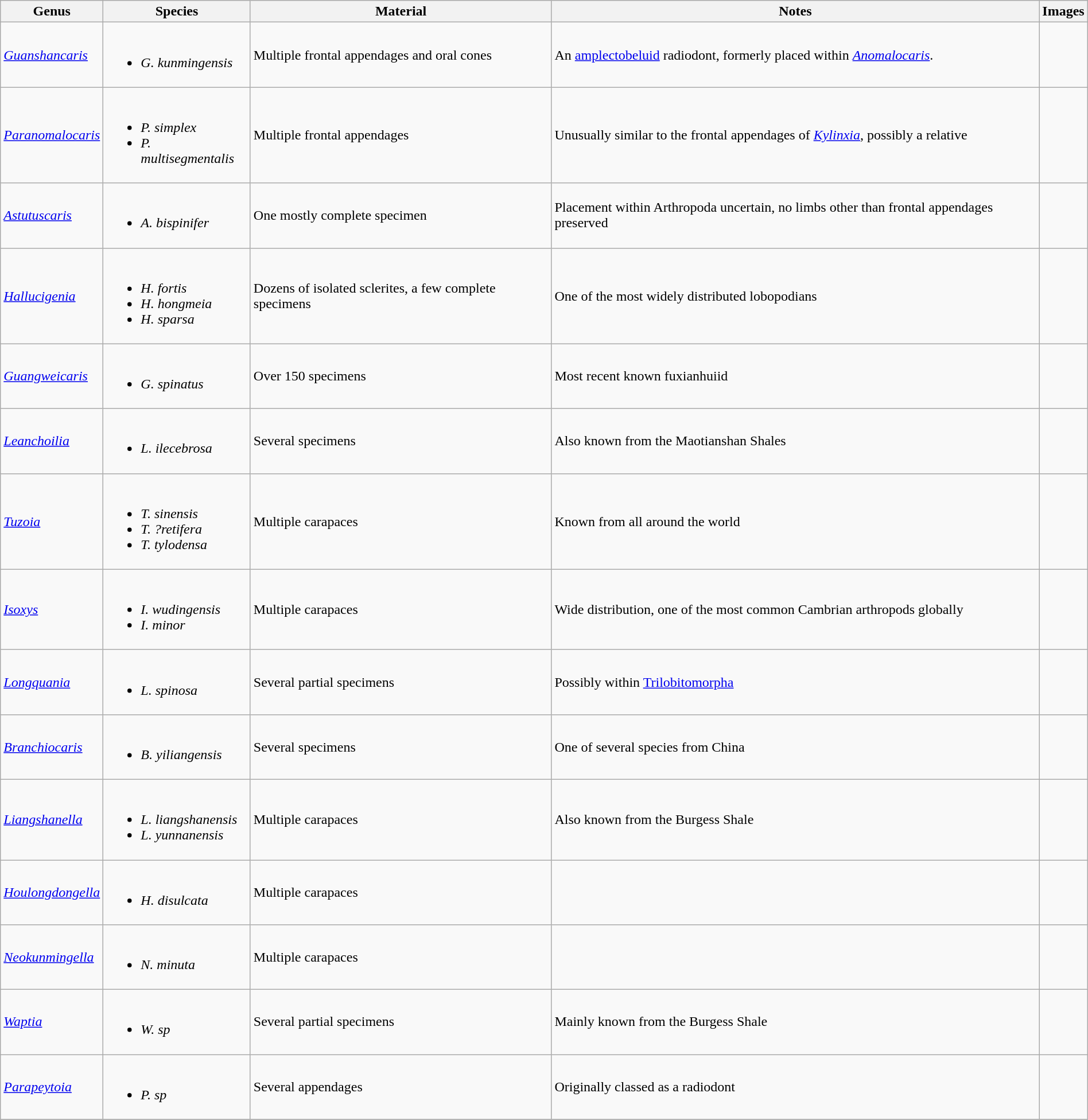<table class="wikitable" style="margin:auto;width:100%;">
<tr>
<th>Genus</th>
<th>Species</th>
<th>Material</th>
<th>Notes</th>
<th>Images</th>
</tr>
<tr>
<td><em><a href='#'>Guanshancaris</a></em></td>
<td><br><ul><li><em>G. kunmingensis</em></li></ul></td>
<td>Multiple frontal appendages and oral cones</td>
<td>An <a href='#'>amplectobeluid</a> radiodont, formerly placed within <em><a href='#'>Anomalocaris</a></em>.</td>
<td></td>
</tr>
<tr>
<td><em><a href='#'>Paranomalocaris</a></em></td>
<td><br><ul><li><em>P. simplex</em></li><li><em>P. multisegmentalis</em></li></ul></td>
<td>Multiple frontal appendages</td>
<td>Unusually similar to the frontal appendages of <em><a href='#'>Kylinxia</a></em>, possibly a relative</td>
<td></td>
</tr>
<tr>
<td><em><a href='#'>Astutuscaris</a></em></td>
<td><br><ul><li><em>A. bispinifer</em></li></ul></td>
<td>One mostly complete specimen</td>
<td>Placement within Arthropoda uncertain, no limbs other than frontal appendages preserved</td>
<td></td>
</tr>
<tr>
<td><em><a href='#'>Hallucigenia</a></em></td>
<td><br><ul><li><em>H. fortis</em></li><li><em>H. hongmeia</em></li><li><em>H. sparsa</em></li></ul></td>
<td>Dozens of isolated sclerites, a few complete specimens</td>
<td>One of the most widely distributed lobopodians</td>
<td></td>
</tr>
<tr>
<td><em><a href='#'>Guangweicaris</a></em></td>
<td><br><ul><li><em>G. spinatus</em></li></ul></td>
<td>Over 150 specimens</td>
<td>Most recent known fuxianhuiid</td>
<td></td>
</tr>
<tr>
<td><em><a href='#'>Leanchoilia</a></em></td>
<td><br><ul><li><em>L. ilecebrosa</em></li></ul></td>
<td>Several specimens</td>
<td>Also known from the Maotianshan Shales</td>
<td></td>
</tr>
<tr>
<td><em><a href='#'>Tuzoia</a></em></td>
<td><br><ul><li><em>T. sinensis</em></li><li><em>T. ?retifera</em></li><li><em>T. tylodensa</em></li></ul></td>
<td>Multiple carapaces</td>
<td>Known from all around the world</td>
<td></td>
</tr>
<tr>
<td><em><a href='#'>Isoxys</a></em></td>
<td><br><ul><li><em>I. wudingensis</em></li><li><em>I. minor</em></li></ul></td>
<td>Multiple carapaces</td>
<td>Wide distribution, one of the most common Cambrian arthropods globally</td>
<td></td>
</tr>
<tr>
<td><em><a href='#'>Longquania</a></em></td>
<td><br><ul><li><em>L. spinosa</em></li></ul></td>
<td>Several partial specimens</td>
<td>Possibly within <a href='#'>Trilobitomorpha</a></td>
<td></td>
</tr>
<tr>
<td><em><a href='#'>Branchiocaris</a></em></td>
<td><br><ul><li><em>B. yiliangensis</em></li></ul></td>
<td>Several specimens</td>
<td>One of several species from China</td>
<td></td>
</tr>
<tr>
<td><em><a href='#'>Liangshanella</a></em></td>
<td><br><ul><li><em>L. liangshanensis</em></li><li><em>L. yunnanensis</em></li></ul></td>
<td>Multiple carapaces</td>
<td>Also known from the Burgess Shale</td>
<td></td>
</tr>
<tr>
<td><em><a href='#'>Houlongdongella</a></em></td>
<td><br><ul><li><em>H. disulcata</em></li></ul></td>
<td>Multiple carapaces</td>
<td></td>
<td></td>
</tr>
<tr>
<td><em><a href='#'>Neokunmingella</a></em></td>
<td><br><ul><li><em>N. minuta</em></li></ul></td>
<td>Multiple carapaces</td>
<td></td>
</tr>
<tr>
<td><em><a href='#'>Waptia</a></em></td>
<td><br><ul><li><em>W. sp</em></li></ul></td>
<td>Several partial specimens</td>
<td>Mainly known from the Burgess Shale</td>
<td></td>
</tr>
<tr>
<td><em><a href='#'>Parapeytoia</a></em></td>
<td><br><ul><li><em>P. sp</em></li></ul></td>
<td>Several appendages</td>
<td>Originally classed as a radiodont</td>
<td></td>
</tr>
<tr>
</tr>
</table>
